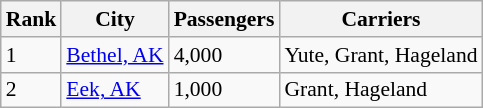<table class="wikitable" style="font-size: 90%">
<tr>
<th>Rank</th>
<th>City</th>
<th>Passengers</th>
<th>Carriers</th>
</tr>
<tr>
<td>1</td>
<td> <a href='#'>Bethel, AK</a></td>
<td>4,000</td>
<td>Yute, Grant, Hageland</td>
</tr>
<tr>
<td>2</td>
<td> <a href='#'>Eek, AK</a></td>
<td>1,000</td>
<td>Grant, Hageland</td>
</tr>
</table>
